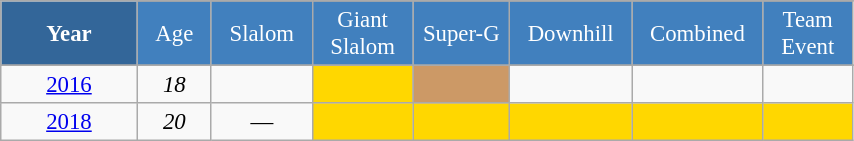<table class="wikitable" style="font-size:95%; text-align:center; border:grey solid 1px; border-collapse:collapse;" width="45%">
<tr style="background-color:#369; color:white;">
<td rowspan="2" colspan="1" width="10%"><strong>Year</strong></td>
</tr>
<tr style="background-color:#4180be; color:white;">
<td width="5%">Age</td>
<td width="5%">Slalom</td>
<td width="5%">Giant<br>Slalom</td>
<td width="5%">Super-G</td>
<td width="5%">Downhill</td>
<td width="5%">Combined</td>
<td width="5%">Team Event</td>
</tr>
<tr style="background-color:#8CB2D8; color:white;">
</tr>
<tr>
<td><a href='#'>2016</a></td>
<td><em>18</em></td>
<td></td>
<td bgcolor="gold"></td>
<td bgcolor="cc9966"></td>
<td></td>
<td></td>
<td></td>
</tr>
<tr>
<td><a href='#'>2018</a></td>
<td><em>20</em></td>
<td>—</td>
<td bgcolor="gold"></td>
<td bgcolor="gold"></td>
<td bgcolor="gold"></td>
<td bgcolor="gold"></td>
<td bgcolor="gold"></td>
</tr>
</table>
